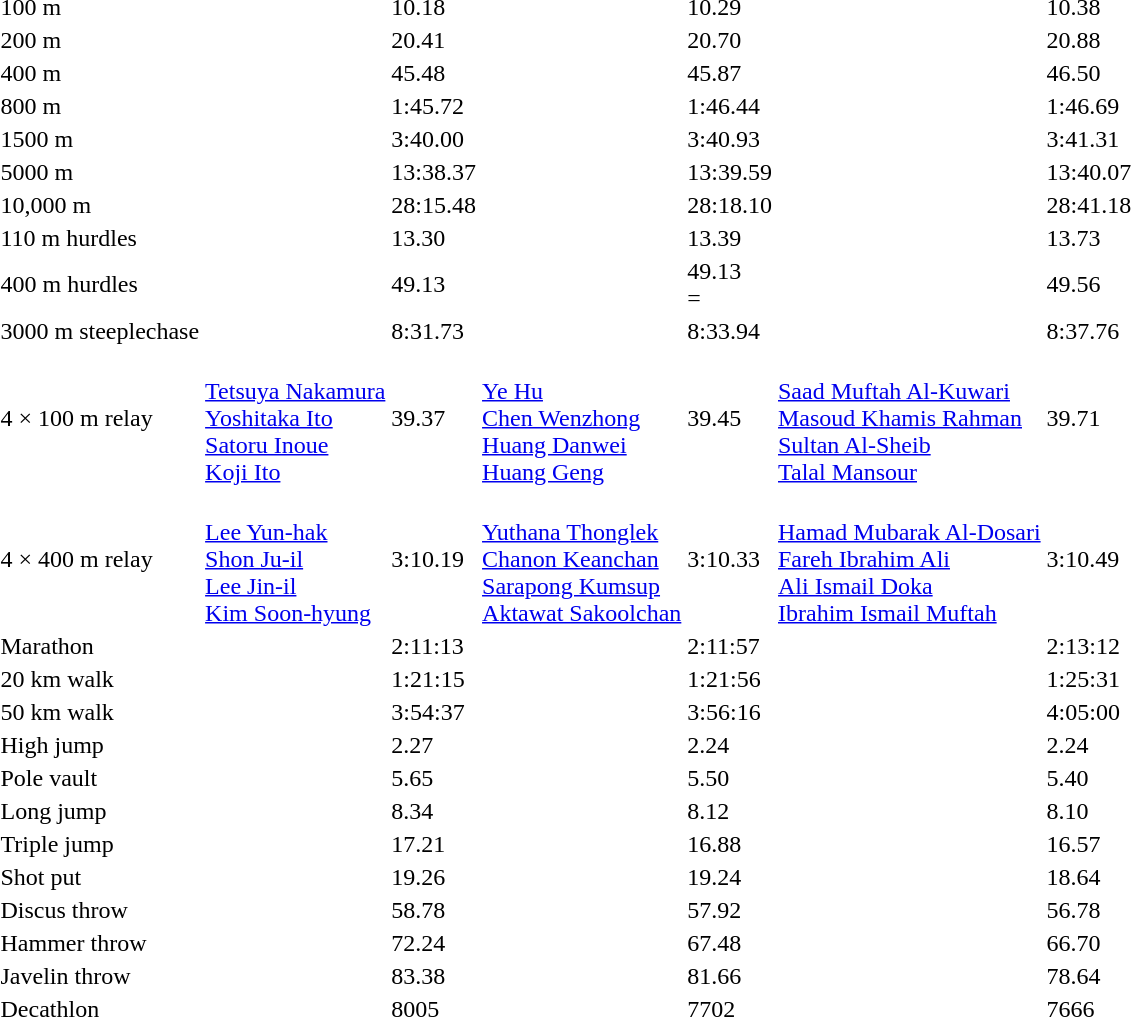<table>
<tr>
<td>100 m<br></td>
<td></td>
<td>10.18<br></td>
<td></td>
<td>10.29</td>
<td></td>
<td>10.38</td>
</tr>
<tr>
<td>200 m<br></td>
<td></td>
<td>20.41<br></td>
<td></td>
<td>20.70</td>
<td></td>
<td>20.88</td>
</tr>
<tr>
<td>400 m<br></td>
<td></td>
<td>45.48</td>
<td></td>
<td>45.87</td>
<td></td>
<td>46.50</td>
</tr>
<tr>
<td>800 m<br></td>
<td></td>
<td>1:45.72<br></td>
<td></td>
<td>1:46.44</td>
<td></td>
<td>1:46.69</td>
</tr>
<tr>
<td>1500 m<br></td>
<td></td>
<td>3:40.00<br></td>
<td></td>
<td>3:40.93</td>
<td></td>
<td>3:41.31</td>
</tr>
<tr>
<td>5000 m<br></td>
<td></td>
<td>13:38.37<br></td>
<td></td>
<td>13:39.59</td>
<td></td>
<td>13:40.07</td>
</tr>
<tr>
<td>10,000 m<br></td>
<td></td>
<td>28:15.48<br></td>
<td></td>
<td>28:18.10</td>
<td></td>
<td>28:41.18</td>
</tr>
<tr>
<td>110 m hurdles<br></td>
<td></td>
<td>13.30<br></td>
<td></td>
<td>13.39</td>
<td></td>
<td>13.73</td>
</tr>
<tr>
<td>400 m hurdles<br></td>
<td></td>
<td>49.13<br></td>
<td></td>
<td>49.13<br>=</td>
<td></td>
<td>49.56</td>
</tr>
<tr>
<td>3000 m steeplechase<br></td>
<td></td>
<td>8:31.73<br></td>
<td></td>
<td>8:33.94</td>
<td></td>
<td>8:37.76</td>
</tr>
<tr>
<td>4 × 100 m relay<br></td>
<td><br><a href='#'>Tetsuya Nakamura</a><br><a href='#'>Yoshitaka Ito</a><br><a href='#'>Satoru Inoue</a><br><a href='#'>Koji Ito</a></td>
<td>39.37</td>
<td><br><a href='#'>Ye Hu</a><br><a href='#'>Chen Wenzhong</a><br><a href='#'>Huang Danwei</a><br><a href='#'>Huang Geng</a></td>
<td>39.45</td>
<td><br><a href='#'>Saad Muftah Al-Kuwari</a><br><a href='#'>Masoud Khamis Rahman</a><br><a href='#'>Sultan Al-Sheib</a><br><a href='#'>Talal Mansour</a></td>
<td>39.71</td>
</tr>
<tr>
<td>4 × 400 m relay<br></td>
<td><br><a href='#'>Lee Yun-hak</a><br><a href='#'>Shon Ju-il</a><br><a href='#'>Lee Jin-il</a><br><a href='#'>Kim Soon-hyung</a></td>
<td>3:10.19</td>
<td><br><a href='#'>Yuthana Thonglek</a><br><a href='#'>Chanon Keanchan</a><br><a href='#'>Sarapong Kumsup</a><br><a href='#'>Aktawat Sakoolchan</a></td>
<td>3:10.33</td>
<td><br><a href='#'>Hamad Mubarak Al-Dosari</a><br><a href='#'>Fareh Ibrahim Ali</a><br><a href='#'>Ali Ismail Doka</a><br><a href='#'>Ibrahim Ismail Muftah</a></td>
<td>3:10.49</td>
</tr>
<tr>
<td>Marathon<br></td>
<td></td>
<td>2:11:13</td>
<td></td>
<td>2:11:57</td>
<td></td>
<td>2:13:12</td>
</tr>
<tr>
<td>20 km walk<br></td>
<td></td>
<td>1:21:15<br></td>
<td></td>
<td>1:21:56</td>
<td></td>
<td>1:25:31</td>
</tr>
<tr>
<td>50 km walk<br></td>
<td></td>
<td>3:54:37<br></td>
<td></td>
<td>3:56:16</td>
<td></td>
<td>4:05:00</td>
</tr>
<tr>
<td>High jump<br></td>
<td></td>
<td>2.27</td>
<td></td>
<td>2.24</td>
<td></td>
<td>2.24</td>
</tr>
<tr>
<td rowspan=2>Pole vault<br></td>
<td rowspan=2></td>
<td rowspan=2>5.65<br></td>
<td rowspan=2></td>
<td rowspan=2>5.50</td>
<td></td>
<td rowspan=2>5.40</td>
</tr>
<tr>
<td></td>
</tr>
<tr>
<td>Long jump<br></td>
<td></td>
<td>8.34</td>
<td></td>
<td>8.12<br></td>
<td></td>
<td>8.10</td>
</tr>
<tr>
<td>Triple jump<br></td>
<td></td>
<td>17.21</td>
<td></td>
<td>16.88</td>
<td></td>
<td>16.57</td>
</tr>
<tr>
<td>Shot put<br></td>
<td></td>
<td>19.26<br></td>
<td></td>
<td>19.24</td>
<td></td>
<td>18.64</td>
</tr>
<tr>
<td>Discus throw<br></td>
<td></td>
<td>58.78</td>
<td></td>
<td>57.92</td>
<td></td>
<td>56.78</td>
</tr>
<tr>
<td>Hammer throw<br></td>
<td></td>
<td>72.24<br></td>
<td></td>
<td>67.48</td>
<td></td>
<td>66.70</td>
</tr>
<tr>
<td>Javelin throw<br></td>
<td></td>
<td>83.38<br></td>
<td></td>
<td>81.66</td>
<td></td>
<td>78.64</td>
</tr>
<tr>
<td>Decathlon<br></td>
<td></td>
<td>8005<br></td>
<td></td>
<td>7702</td>
<td></td>
<td>7666</td>
</tr>
</table>
